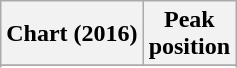<table class="wikitable sortable plainrowheaders" style="text-align:center">
<tr>
<th scope="col">Chart (2016)</th>
<th scope="col">Peak<br> position</th>
</tr>
<tr>
</tr>
<tr>
</tr>
<tr>
</tr>
<tr>
</tr>
<tr>
</tr>
<tr>
</tr>
<tr>
</tr>
<tr>
</tr>
<tr>
</tr>
<tr>
</tr>
<tr>
</tr>
</table>
